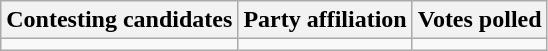<table class="wikitable sortable">
<tr>
<th>Contesting candidates</th>
<th>Party affiliation</th>
<th>Votes polled</th>
</tr>
<tr>
<td></td>
<td></td>
<td></td>
</tr>
</table>
